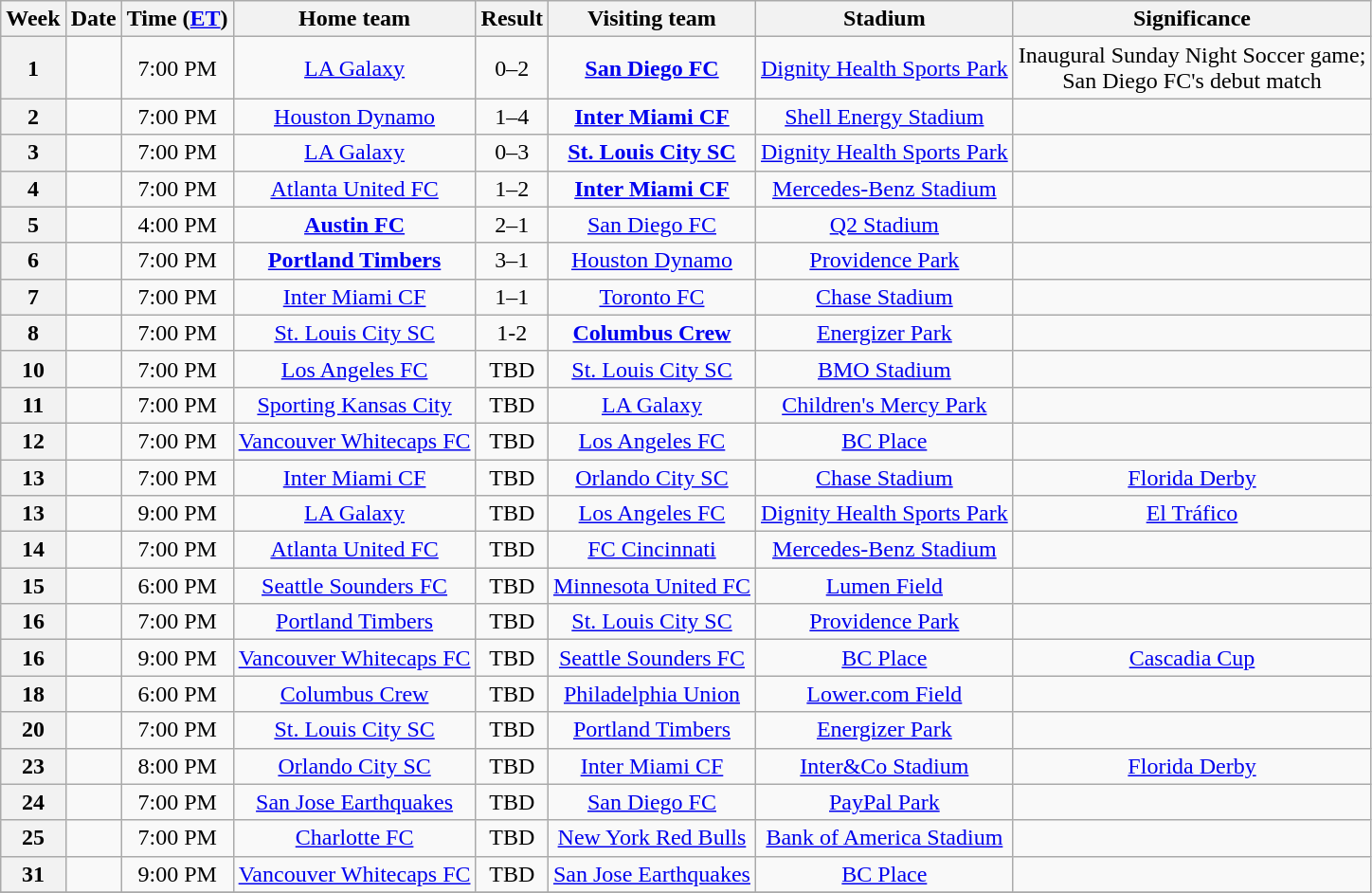<table class="wikitable plainrowheaders sortable" style="text-align:center;">
<tr>
<th scope="col">Week</th>
<th scope="col">Date</th>
<th scope="col">Time (<a href='#'>ET</a>)</th>
<th scope="col">Home team</th>
<th scope="col">Result</th>
<th scope="col">Visiting team</th>
<th scope="col">Stadium</th>
<th scope="col" class="unsortable">Significance</th>
</tr>
<tr>
<th scope="row" style="text-align:center;">1</th>
<td></td>
<td>7:00 PM</td>
<td><a href='#'>LA Galaxy</a></td>
<td>0–2</td>
<td><strong><a href='#'>San Diego FC</a></strong></td>
<td><a href='#'>Dignity Health Sports Park</a></td>
<td>Inaugural Sunday Night Soccer game;<br>San Diego FC's debut match</td>
</tr>
<tr>
<th scope="row" style="text-align:center;">2</th>
<td></td>
<td>7:00 PM</td>
<td><a href='#'>Houston Dynamo</a></td>
<td>1–4</td>
<td><strong><a href='#'>Inter Miami CF</a></strong></td>
<td><a href='#'>Shell Energy Stadium</a></td>
<td></td>
</tr>
<tr>
<th scope="row" style="text-align:center;">3</th>
<td></td>
<td>7:00 PM</td>
<td><a href='#'>LA Galaxy</a></td>
<td>0–3</td>
<td><strong><a href='#'>St. Louis City SC</a></strong></td>
<td><a href='#'>Dignity Health Sports Park</a></td>
<td></td>
</tr>
<tr>
<th scope="row" style="text-align:center;">4</th>
<td></td>
<td>7:00 PM</td>
<td><a href='#'>Atlanta United FC</a></td>
<td>1–2</td>
<td><strong><a href='#'>Inter Miami CF</a></strong></td>
<td><a href='#'>Mercedes-Benz Stadium</a></td>
<td></td>
</tr>
<tr>
<th scope="row" style="text-align:center;">5</th>
<td></td>
<td>4:00 PM</td>
<td><strong><a href='#'>Austin FC</a></strong></td>
<td>2–1</td>
<td><a href='#'>San Diego FC</a></td>
<td><a href='#'>Q2 Stadium</a></td>
<td></td>
</tr>
<tr>
<th scope="row" style="text-align:center;">6</th>
<td></td>
<td>7:00 PM</td>
<td><strong><a href='#'>Portland Timbers</a></strong></td>
<td>3–1</td>
<td><a href='#'>Houston Dynamo</a></td>
<td><a href='#'>Providence Park</a></td>
<td></td>
</tr>
<tr>
<th scope="row" style="text-align:center;">7</th>
<td></td>
<td>7:00 PM</td>
<td><a href='#'>Inter Miami CF</a></td>
<td>1–1</td>
<td><a href='#'>Toronto FC</a></td>
<td><a href='#'>Chase Stadium</a></td>
<td></td>
</tr>
<tr>
<th scope="row" style="text-align:center;">8</th>
<td></td>
<td>7:00 PM</td>
<td><a href='#'>St. Louis City SC</a></td>
<td>1-2</td>
<td><strong><a href='#'>Columbus Crew</a></strong></td>
<td><a href='#'>Energizer Park</a></td>
<td></td>
</tr>
<tr>
<th scope="row" style="text-align:center;">10</th>
<td></td>
<td>7:00 PM</td>
<td><a href='#'>Los Angeles FC</a></td>
<td>TBD</td>
<td><a href='#'>St. Louis City SC</a></td>
<td><a href='#'>BMO Stadium</a></td>
<td></td>
</tr>
<tr>
<th scope="row" style="text-align:center;">11</th>
<td></td>
<td>7:00 PM</td>
<td><a href='#'>Sporting Kansas City</a></td>
<td>TBD</td>
<td><a href='#'>LA Galaxy</a></td>
<td><a href='#'>Children's Mercy Park</a></td>
<td></td>
</tr>
<tr>
<th scope="row" style="text-align:center;">12</th>
<td></td>
<td>7:00 PM</td>
<td><a href='#'>Vancouver Whitecaps FC</a></td>
<td>TBD</td>
<td><a href='#'>Los Angeles FC</a></td>
<td><a href='#'>BC Place</a></td>
<td></td>
</tr>
<tr>
<th scope="row" style="text-align:center;">13</th>
<td></td>
<td>7:00 PM</td>
<td><a href='#'>Inter Miami CF</a></td>
<td>TBD</td>
<td><a href='#'>Orlando City SC</a></td>
<td><a href='#'>Chase Stadium</a></td>
<td><a href='#'>Florida Derby</a></td>
</tr>
<tr>
<th scope="row" style="text-align:center;">13</th>
<td></td>
<td>9:00 PM</td>
<td><a href='#'>LA Galaxy</a></td>
<td>TBD</td>
<td><a href='#'>Los Angeles FC</a></td>
<td><a href='#'>Dignity Health Sports Park</a></td>
<td><a href='#'>El Tráfico</a></td>
</tr>
<tr>
<th scope="row" style="text-align:center;">14</th>
<td></td>
<td>7:00 PM</td>
<td><a href='#'>Atlanta United FC</a></td>
<td>TBD</td>
<td><a href='#'>FC Cincinnati</a></td>
<td><a href='#'>Mercedes-Benz Stadium</a></td>
<td></td>
</tr>
<tr>
<th scope="row" style="text-align:center;">15</th>
<td></td>
<td>6:00 PM</td>
<td><a href='#'>Seattle Sounders FC</a></td>
<td>TBD</td>
<td><a href='#'>Minnesota United FC</a></td>
<td><a href='#'>Lumen Field</a></td>
<td></td>
</tr>
<tr>
<th scope="row" style="text-align:center;">16</th>
<td></td>
<td>7:00 PM</td>
<td><a href='#'>Portland Timbers</a></td>
<td>TBD</td>
<td><a href='#'>St. Louis City SC</a></td>
<td><a href='#'>Providence Park</a></td>
<td></td>
</tr>
<tr>
<th scope="row" style="text-align:center;">16</th>
<td></td>
<td>9:00 PM</td>
<td><a href='#'>Vancouver Whitecaps FC</a></td>
<td>TBD</td>
<td><a href='#'>Seattle Sounders FC</a></td>
<td><a href='#'>BC Place</a></td>
<td><a href='#'>Cascadia Cup</a></td>
</tr>
<tr>
<th scope="row" style="text-align:center;">18</th>
<td></td>
<td>6:00 PM</td>
<td><a href='#'>Columbus Crew</a></td>
<td>TBD</td>
<td><a href='#'>Philadelphia Union</a></td>
<td><a href='#'>Lower.com Field</a></td>
<td></td>
</tr>
<tr>
<th scope="row" style="text-align:center;">20</th>
<td></td>
<td>7:00 PM</td>
<td><a href='#'>St. Louis City SC</a></td>
<td>TBD</td>
<td><a href='#'>Portland Timbers</a></td>
<td><a href='#'>Energizer Park</a></td>
<td></td>
</tr>
<tr>
<th scope="row" style="text-align:center;">23</th>
<td></td>
<td>8:00 PM</td>
<td><a href='#'>Orlando City SC</a></td>
<td>TBD</td>
<td><a href='#'>Inter Miami CF</a></td>
<td><a href='#'>Inter&Co Stadium</a></td>
<td><a href='#'>Florida Derby</a></td>
</tr>
<tr>
<th scope="row" style="text-align:center;">24</th>
<td></td>
<td>7:00 PM</td>
<td><a href='#'>San Jose Earthquakes</a></td>
<td>TBD</td>
<td><a href='#'>San Diego FC</a></td>
<td><a href='#'>PayPal Park</a></td>
<td></td>
</tr>
<tr>
<th scope="row" style="text-align:center;">25</th>
<td></td>
<td>7:00 PM</td>
<td><a href='#'>Charlotte FC</a></td>
<td>TBD</td>
<td><a href='#'>New York Red Bulls</a></td>
<td><a href='#'>Bank of America Stadium</a></td>
<td></td>
</tr>
<tr>
<th scope="row" style="text-align:center;">31</th>
<td></td>
<td>9:00 PM</td>
<td><a href='#'>Vancouver Whitecaps FC</a></td>
<td>TBD</td>
<td><a href='#'>San Jose Earthquakes</a></td>
<td><a href='#'>BC Place</a></td>
<td></td>
</tr>
<tr>
</tr>
</table>
